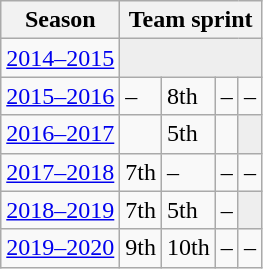<table class="wikitable" style="display: inline-table;">
<tr>
<th>Season</th>
<th colspan="12">Team sprint</th>
</tr>
<tr>
<td><a href='#'>2014–2015</a></td>
<td colspan="12" bgcolor=#EEEEEE></td>
</tr>
<tr>
<td><a href='#'>2015–2016</a></td>
<td>–</td>
<td>8th</td>
<td>–</td>
<td>–</td>
</tr>
<tr>
<td><a href='#'>2016–2017</a></td>
<td></td>
<td>5th</td>
<td></td>
<td colspan="12" bgcolor=#EEEEEE></td>
</tr>
<tr>
<td><a href='#'>2017–2018</a></td>
<td>7th</td>
<td>–</td>
<td>–</td>
<td>–</td>
</tr>
<tr>
<td><a href='#'>2018–2019</a></td>
<td>7th</td>
<td>5th</td>
<td>–</td>
<td bgcolor=#EEEEEE></td>
</tr>
<tr>
<td><a href='#'>2019–2020</a></td>
<td>9th</td>
<td>10th</td>
<td>–</td>
<td>–</td>
</tr>
</table>
